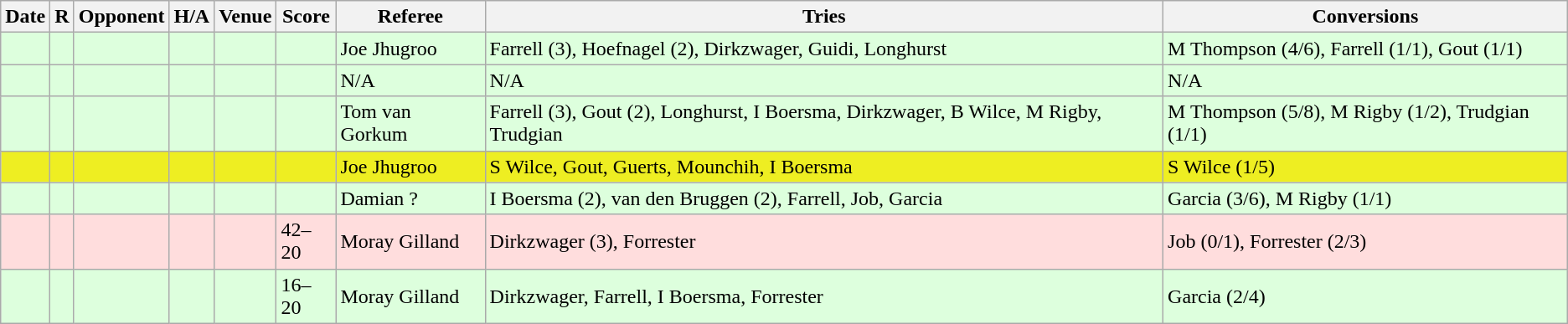<table class="wikitable">
<tr>
<th>Date</th>
<th>R</th>
<th>Opponent</th>
<th>H/A</th>
<th>Venue</th>
<th>Score</th>
<th>Referee</th>
<th>Tries</th>
<th>Conversions</th>
</tr>
<tr style="background:#ddffdd;">
<td></td>
<td></td>
<td></td>
<td></td>
<td></td>
<td></td>
<td> Joe Jhugroo</td>
<td>Farrell (3), Hoefnagel (2), Dirkzwager, Guidi, Longhurst</td>
<td>M Thompson (4/6), Farrell (1/1), Gout (1/1)</td>
</tr>
<tr style="background:#ddffdd;">
<td></td>
<td></td>
<td></td>
<td></td>
<td></td>
<td></td>
<td>N/A</td>
<td>N/A</td>
<td>N/A</td>
</tr>
<tr style="background:#ddffdd;">
<td></td>
<td></td>
<td></td>
<td></td>
<td></td>
<td></td>
<td> Tom van Gorkum</td>
<td>Farrell (3), Gout (2), Longhurst, I Boersma, Dirkzwager, B Wilce, M Rigby, Trudgian</td>
<td>M Thompson (5/8), M Rigby (1/2), Trudgian (1/1)</td>
</tr>
<tr style="background:#EEEE22;">
<td></td>
<td></td>
<td></td>
<td></td>
<td></td>
<td></td>
<td> Joe Jhugroo</td>
<td>S Wilce, Gout, Guerts, Mounchih, I Boersma</td>
<td>S Wilce (1/5)</td>
</tr>
<tr style="background:#ddffdd;">
<td></td>
<td></td>
<td></td>
<td></td>
<td></td>
<td></td>
<td> Damian ?</td>
<td>I Boersma (2), van den Bruggen (2), Farrell, Job, Garcia</td>
<td>Garcia (3/6), M Rigby (1/1)</td>
</tr>
<tr style="background:#ffdddd;">
<td></td>
<td></td>
<td></td>
<td></td>
<td></td>
<td>42–20</td>
<td> Moray Gilland</td>
<td>Dirkzwager (3), Forrester</td>
<td>Job (0/1), Forrester (2/3)</td>
</tr>
<tr style="background:#ddffdd;">
<td></td>
<td></td>
<td></td>
<td></td>
<td></td>
<td>16–20</td>
<td> Moray Gilland</td>
<td>Dirkzwager, Farrell, I Boersma, Forrester</td>
<td>Garcia (2/4)</td>
</tr>
</table>
